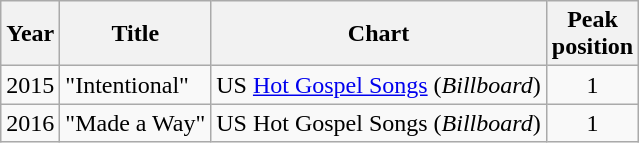<table class="wikitable">
<tr>
<th>Year</th>
<th>Title</th>
<th>Chart</th>
<th>Peak<br>position</th>
</tr>
<tr>
<td>2015</td>
<td>"Intentional"</td>
<td>US <a href='#'>Hot Gospel Songs</a> (<em>Billboard</em>)</td>
<td align="center">1</td>
</tr>
<tr>
<td>2016</td>
<td>"Made a Way"</td>
<td>US Hot Gospel Songs (<em>Billboard</em>)</td>
<td align="center">1</td>
</tr>
</table>
